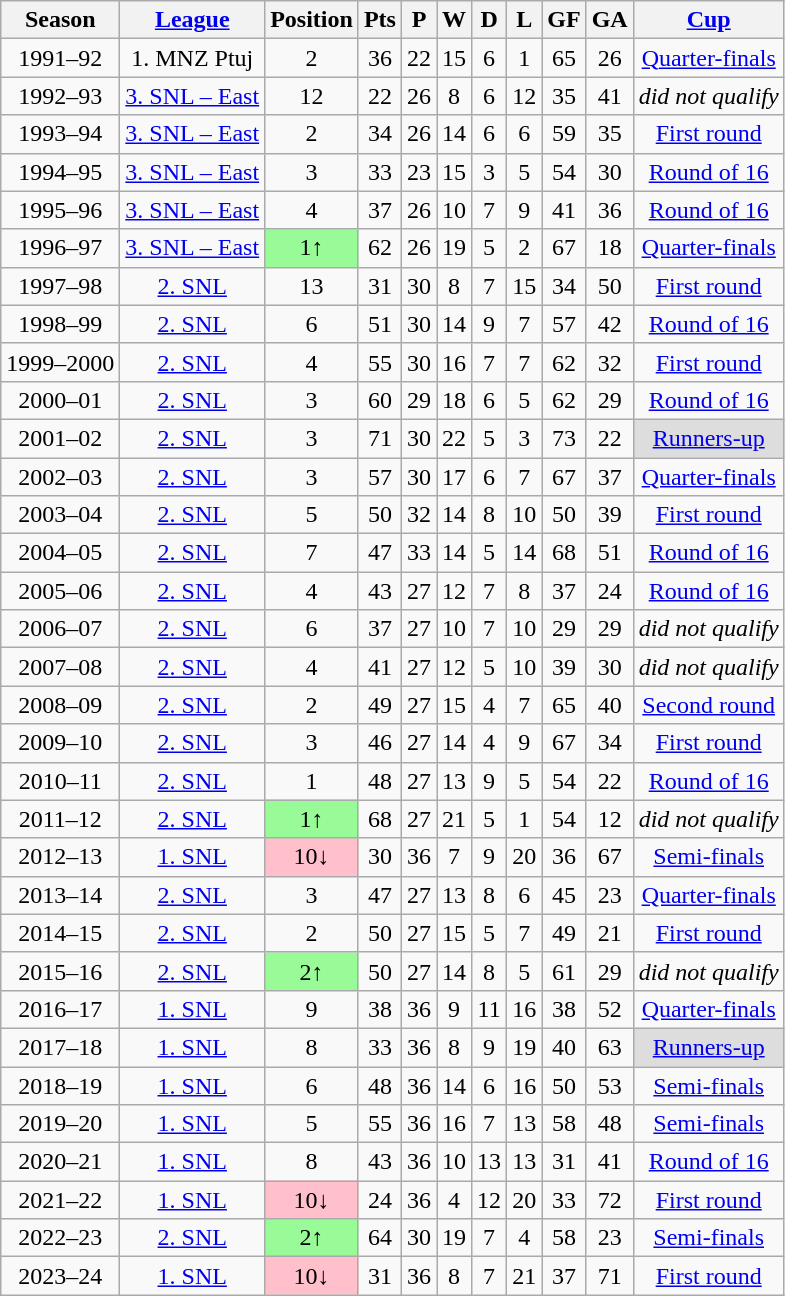<table class="wikitable sortable" style="text-align: center;">
<tr>
<th>Season</th>
<th><a href='#'>League</a></th>
<th>Position</th>
<th>Pts</th>
<th>P</th>
<th>W</th>
<th>D</th>
<th>L</th>
<th>GF</th>
<th>GA</th>
<th><a href='#'>Cup</a></th>
</tr>
<tr>
<td>1991–92</td>
<td>1. MNZ Ptuj</td>
<td>2</td>
<td>36</td>
<td>22</td>
<td>15</td>
<td>6</td>
<td>1</td>
<td>65</td>
<td>26</td>
<td><a href='#'>Quarter-finals</a></td>
</tr>
<tr>
<td>1992–93</td>
<td><a href='#'>3. SNL – East</a></td>
<td>12</td>
<td>22</td>
<td>26</td>
<td>8</td>
<td>6</td>
<td>12</td>
<td>35</td>
<td>41</td>
<td><em>did not qualify</em></td>
</tr>
<tr>
<td>1993–94</td>
<td><a href='#'>3. SNL – East</a></td>
<td>2</td>
<td>34</td>
<td>26</td>
<td>14</td>
<td>6</td>
<td>6</td>
<td>59</td>
<td>35</td>
<td><a href='#'>First round</a></td>
</tr>
<tr>
<td>1994–95</td>
<td><a href='#'>3. SNL – East</a></td>
<td>3</td>
<td>33</td>
<td>23</td>
<td>15</td>
<td>3</td>
<td>5</td>
<td>54</td>
<td>30</td>
<td><a href='#'>Round of 16</a></td>
</tr>
<tr>
<td>1995–96</td>
<td><a href='#'>3. SNL – East</a></td>
<td>4</td>
<td>37</td>
<td>26</td>
<td>10</td>
<td>7</td>
<td>9</td>
<td>41</td>
<td>36</td>
<td><a href='#'>Round of 16</a></td>
</tr>
<tr>
<td>1996–97</td>
<td><a href='#'>3. SNL – East</a></td>
<td bgcolor=palegreen>1↑</td>
<td>62</td>
<td>26</td>
<td>19</td>
<td>5</td>
<td>2</td>
<td>67</td>
<td>18</td>
<td><a href='#'>Quarter-finals</a></td>
</tr>
<tr>
<td>1997–98</td>
<td><a href='#'>2. SNL</a></td>
<td>13</td>
<td>31</td>
<td>30</td>
<td>8</td>
<td>7</td>
<td>15</td>
<td>34</td>
<td>50</td>
<td><a href='#'>First round</a></td>
</tr>
<tr>
<td>1998–99</td>
<td><a href='#'>2. SNL</a></td>
<td>6</td>
<td>51</td>
<td>30</td>
<td>14</td>
<td>9</td>
<td>7</td>
<td>57</td>
<td>42</td>
<td><a href='#'>Round of 16</a></td>
</tr>
<tr>
<td>1999–2000</td>
<td><a href='#'>2. SNL</a></td>
<td>4</td>
<td>55</td>
<td>30</td>
<td>16</td>
<td>7</td>
<td>7</td>
<td>62</td>
<td>32</td>
<td><a href='#'>First round</a></td>
</tr>
<tr>
<td>2000–01</td>
<td><a href='#'>2. SNL</a></td>
<td>3</td>
<td>60</td>
<td>29</td>
<td>18</td>
<td>6</td>
<td>5</td>
<td>62</td>
<td>29</td>
<td><a href='#'>Round of 16</a></td>
</tr>
<tr>
<td>2001–02</td>
<td><a href='#'>2. SNL</a></td>
<td>3</td>
<td>71</td>
<td>30</td>
<td>22</td>
<td>5</td>
<td>3</td>
<td>73</td>
<td>22</td>
<td style="background-color:#DDD"><a href='#'>Runners-up</a></td>
</tr>
<tr>
<td>2002–03</td>
<td><a href='#'>2. SNL</a></td>
<td>3</td>
<td>57</td>
<td>30</td>
<td>17</td>
<td>6</td>
<td>7</td>
<td>67</td>
<td>37</td>
<td><a href='#'>Quarter-finals</a></td>
</tr>
<tr>
<td>2003–04</td>
<td><a href='#'>2. SNL</a></td>
<td>5</td>
<td>50</td>
<td>32</td>
<td>14</td>
<td>8</td>
<td>10</td>
<td>50</td>
<td>39</td>
<td><a href='#'>First round</a></td>
</tr>
<tr>
<td>2004–05</td>
<td><a href='#'>2. SNL</a></td>
<td>7</td>
<td>47</td>
<td>33</td>
<td>14</td>
<td>5</td>
<td>14</td>
<td>68</td>
<td>51</td>
<td><a href='#'>Round of 16</a></td>
</tr>
<tr>
<td>2005–06</td>
<td><a href='#'>2. SNL</a></td>
<td>4</td>
<td>43</td>
<td>27</td>
<td>12</td>
<td>7</td>
<td>8</td>
<td>37</td>
<td>24</td>
<td><a href='#'>Round of 16</a></td>
</tr>
<tr>
<td>2006–07</td>
<td><a href='#'>2. SNL</a></td>
<td>6</td>
<td>37</td>
<td>27</td>
<td>10</td>
<td>7</td>
<td>10</td>
<td>29</td>
<td>29</td>
<td><em>did not qualify</em></td>
</tr>
<tr>
<td>2007–08</td>
<td><a href='#'>2. SNL</a></td>
<td>4</td>
<td>41</td>
<td>27</td>
<td>12</td>
<td>5</td>
<td>10</td>
<td>39</td>
<td>30</td>
<td><em>did not qualify</em></td>
</tr>
<tr>
<td>2008–09</td>
<td><a href='#'>2. SNL</a></td>
<td>2</td>
<td>49</td>
<td>27</td>
<td>15</td>
<td>4</td>
<td>7</td>
<td>65</td>
<td>40</td>
<td><a href='#'>Second round</a></td>
</tr>
<tr>
<td>2009–10</td>
<td><a href='#'>2. SNL</a></td>
<td>3</td>
<td>46</td>
<td>27</td>
<td>14</td>
<td>4</td>
<td>9</td>
<td>67</td>
<td>34</td>
<td><a href='#'>First round</a></td>
</tr>
<tr>
<td>2010–11</td>
<td><a href='#'>2. SNL</a></td>
<td>1</td>
<td>48</td>
<td>27</td>
<td>13</td>
<td>9</td>
<td>5</td>
<td>54</td>
<td>22</td>
<td><a href='#'>Round of 16</a></td>
</tr>
<tr>
<td>2011–12</td>
<td><a href='#'>2. SNL</a></td>
<td bgcolor=palegreen>1↑</td>
<td>68</td>
<td>27</td>
<td>21</td>
<td>5</td>
<td>1</td>
<td>54</td>
<td>12</td>
<td><em>did not qualify</em></td>
</tr>
<tr>
<td>2012–13</td>
<td><a href='#'>1. SNL</a></td>
<td bgcolor=pink>10↓</td>
<td>30</td>
<td>36</td>
<td>7</td>
<td>9</td>
<td>20</td>
<td>36</td>
<td>67</td>
<td><a href='#'>Semi-finals</a></td>
</tr>
<tr>
<td>2013–14</td>
<td><a href='#'>2. SNL</a></td>
<td>3</td>
<td>47</td>
<td>27</td>
<td>13</td>
<td>8</td>
<td>6</td>
<td>45</td>
<td>23</td>
<td><a href='#'>Quarter-finals</a></td>
</tr>
<tr>
<td>2014–15</td>
<td><a href='#'>2. SNL</a></td>
<td>2</td>
<td>50</td>
<td>27</td>
<td>15</td>
<td>5</td>
<td>7</td>
<td>49</td>
<td>21</td>
<td><a href='#'>First round</a></td>
</tr>
<tr>
<td>2015–16</td>
<td><a href='#'>2. SNL</a></td>
<td bgcolor=palegreen>2↑</td>
<td>50</td>
<td>27</td>
<td>14</td>
<td>8</td>
<td>5</td>
<td>61</td>
<td>29</td>
<td><em>did not qualify</em></td>
</tr>
<tr>
<td>2016–17</td>
<td><a href='#'>1. SNL</a></td>
<td>9</td>
<td>38</td>
<td>36</td>
<td>9</td>
<td>11</td>
<td>16</td>
<td>38</td>
<td>52</td>
<td><a href='#'>Quarter-finals</a></td>
</tr>
<tr>
<td>2017–18</td>
<td><a href='#'>1. SNL</a></td>
<td>8</td>
<td>33</td>
<td>36</td>
<td>8</td>
<td>9</td>
<td>19</td>
<td>40</td>
<td>63</td>
<td style="background-color:#DDD"><a href='#'>Runners-up</a></td>
</tr>
<tr>
<td>2018–19</td>
<td><a href='#'>1. SNL</a></td>
<td>6</td>
<td>48</td>
<td>36</td>
<td>14</td>
<td>6</td>
<td>16</td>
<td>50</td>
<td>53</td>
<td><a href='#'>Semi-finals</a></td>
</tr>
<tr>
<td>2019–20</td>
<td><a href='#'>1. SNL</a></td>
<td>5</td>
<td>55</td>
<td>36</td>
<td>16</td>
<td>7</td>
<td>13</td>
<td>58</td>
<td>48</td>
<td><a href='#'>Semi-finals</a></td>
</tr>
<tr>
<td>2020–21</td>
<td><a href='#'>1. SNL</a></td>
<td>8</td>
<td>43</td>
<td>36</td>
<td>10</td>
<td>13</td>
<td>13</td>
<td>31</td>
<td>41</td>
<td><a href='#'>Round of 16</a></td>
</tr>
<tr>
<td>2021–22</td>
<td><a href='#'>1. SNL</a></td>
<td bgcolor=pink>10↓</td>
<td>24</td>
<td>36</td>
<td>4</td>
<td>12</td>
<td>20</td>
<td>33</td>
<td>72</td>
<td><a href='#'>First round</a></td>
</tr>
<tr>
<td>2022–23</td>
<td><a href='#'>2. SNL</a></td>
<td bgcolor=palegreen>2↑</td>
<td>64</td>
<td>30</td>
<td>19</td>
<td>7</td>
<td>4</td>
<td>58</td>
<td>23</td>
<td><a href='#'>Semi-finals</a></td>
</tr>
<tr>
<td>2023–24</td>
<td><a href='#'>1. SNL</a></td>
<td bgcolor=pink>10↓</td>
<td>31</td>
<td>36</td>
<td>8</td>
<td>7</td>
<td>21</td>
<td>37</td>
<td>71</td>
<td><a href='#'>First round</a></td>
</tr>
</table>
